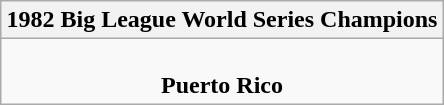<table class="wikitable" style="text-align: center; margin: 0 auto;">
<tr>
<th>1982 Big League World Series Champions</th>
</tr>
<tr>
<td><br><strong>Puerto Rico</strong></td>
</tr>
</table>
